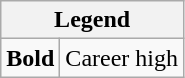<table class="wikitable">
<tr>
<th colspan="2">Legend</th>
</tr>
<tr>
<td><strong>Bold</strong></td>
<td>Career high</td>
</tr>
</table>
